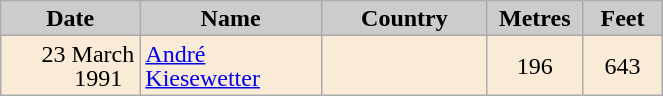<table class="wikitable sortable" style="text-align:left; line-height:16px; width:35%;">
<tr>
<th style="background-color: #ccc;" width="130">Date</th>
<th style="background-color: #ccc;" width="152">Name</th>
<th style="background-color: #ccc;" width="150">Country</th>
<th style="background-color: #ccc;" width="64">Metres</th>
<th style="background-color: #ccc;" width="64">Feet</th>
</tr>
<tr bgcolor=#FAEBD7>
<td align=right>23 March 1991  </td>
<td><a href='#'>André Kiesewetter</a></td>
<td></td>
<td align=center>196</td>
<td align=center>643</td>
</tr>
</table>
